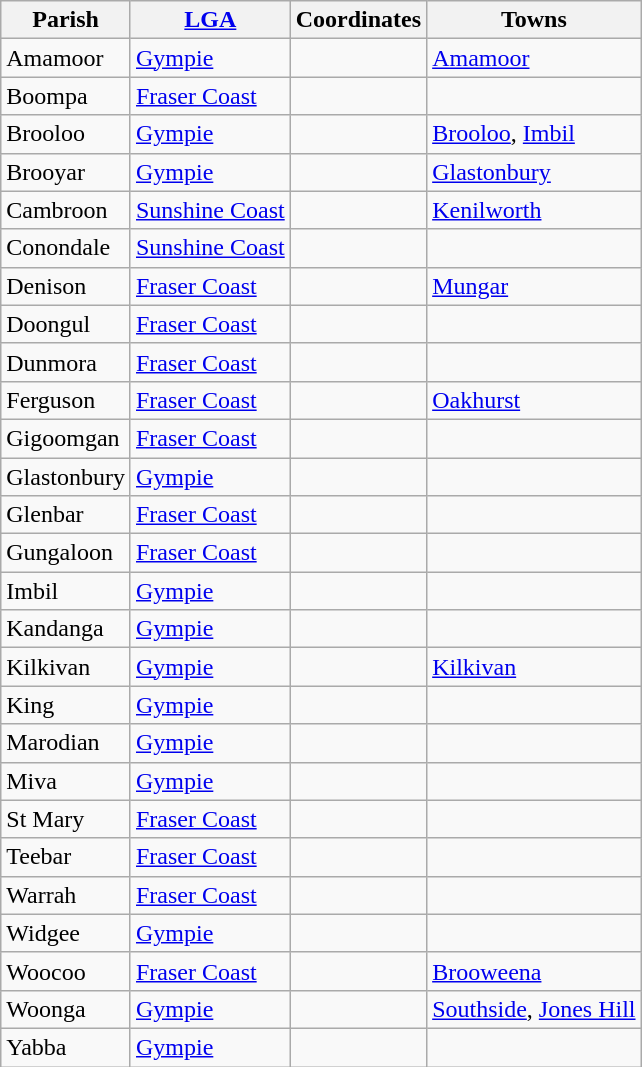<table class="wikitable sortable">
<tr>
<th>Parish</th>
<th><a href='#'>LGA</a></th>
<th>Coordinates</th>
<th>Towns</th>
</tr>
<tr>
<td>Amamoor</td>
<td><a href='#'>Gympie</a></td>
<td></td>
<td><a href='#'>Amamoor</a></td>
</tr>
<tr>
<td>Boompa</td>
<td><a href='#'>Fraser Coast</a></td>
<td></td>
<td></td>
</tr>
<tr>
<td>Brooloo</td>
<td><a href='#'>Gympie</a></td>
<td></td>
<td><a href='#'>Brooloo</a>, <a href='#'>Imbil</a></td>
</tr>
<tr>
<td>Brooyar</td>
<td><a href='#'>Gympie</a></td>
<td></td>
<td><a href='#'>Glastonbury</a></td>
</tr>
<tr>
<td>Cambroon</td>
<td><a href='#'>Sunshine Coast</a></td>
<td></td>
<td><a href='#'>Kenilworth</a></td>
</tr>
<tr>
<td>Conondale</td>
<td><a href='#'>Sunshine Coast</a></td>
<td></td>
<td></td>
</tr>
<tr>
<td>Denison</td>
<td><a href='#'>Fraser Coast</a></td>
<td></td>
<td><a href='#'>Mungar</a></td>
</tr>
<tr>
<td>Doongul</td>
<td><a href='#'>Fraser Coast</a></td>
<td></td>
<td></td>
</tr>
<tr>
<td>Dunmora</td>
<td><a href='#'>Fraser Coast</a></td>
<td></td>
</tr>
<tr>
<td>Ferguson</td>
<td><a href='#'>Fraser Coast</a></td>
<td></td>
<td><a href='#'>Oakhurst</a></td>
</tr>
<tr>
<td>Gigoomgan</td>
<td><a href='#'>Fraser Coast</a></td>
<td></td>
<td></td>
</tr>
<tr>
<td>Glastonbury</td>
<td><a href='#'>Gympie</a></td>
<td></td>
<td></td>
</tr>
<tr>
<td>Glenbar</td>
<td><a href='#'>Fraser Coast</a></td>
<td></td>
</tr>
<tr>
<td>Gungaloon</td>
<td><a href='#'>Fraser Coast</a></td>
<td></td>
<td></td>
</tr>
<tr>
<td>Imbil</td>
<td><a href='#'>Gympie</a></td>
<td></td>
<td></td>
</tr>
<tr>
<td>Kandanga</td>
<td><a href='#'>Gympie</a></td>
<td></td>
<td></td>
</tr>
<tr>
<td>Kilkivan</td>
<td><a href='#'>Gympie</a></td>
<td></td>
<td><a href='#'>Kilkivan</a></td>
</tr>
<tr>
<td>King</td>
<td><a href='#'>Gympie</a></td>
<td></td>
<td></td>
</tr>
<tr>
<td>Marodian</td>
<td><a href='#'>Gympie</a></td>
<td></td>
<td></td>
</tr>
<tr>
<td>Miva</td>
<td><a href='#'>Gympie</a></td>
<td></td>
<td></td>
</tr>
<tr>
<td>St Mary</td>
<td><a href='#'>Fraser Coast</a></td>
<td></td>
<td></td>
</tr>
<tr>
<td>Teebar</td>
<td><a href='#'>Fraser Coast</a></td>
<td></td>
<td></td>
</tr>
<tr>
<td>Warrah</td>
<td><a href='#'>Fraser Coast</a></td>
<td></td>
<td></td>
</tr>
<tr>
<td>Widgee</td>
<td><a href='#'>Gympie</a></td>
<td></td>
<td></td>
</tr>
<tr>
<td>Woocoo</td>
<td><a href='#'>Fraser Coast</a></td>
<td></td>
<td><a href='#'>Brooweena</a></td>
</tr>
<tr>
<td>Woonga</td>
<td><a href='#'>Gympie</a></td>
<td></td>
<td><a href='#'>Southside</a>, <a href='#'>Jones Hill</a></td>
</tr>
<tr>
<td>Yabba</td>
<td><a href='#'>Gympie</a></td>
<td></td>
<td></td>
</tr>
</table>
